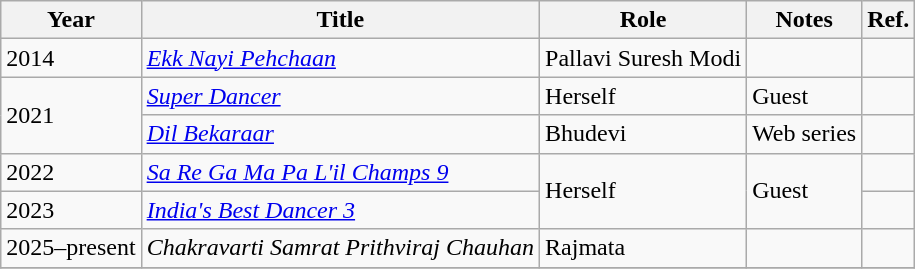<table class="wikitable sortable">
<tr>
<th>Year</th>
<th>Title</th>
<th>Role</th>
<th class="unsortable">Notes</th>
<th class="unsortable">Ref.</th>
</tr>
<tr>
<td>2014</td>
<td><em><a href='#'>Ekk Nayi Pehchaan</a></em></td>
<td>Pallavi Suresh Modi</td>
<td></td>
<td></td>
</tr>
<tr>
<td rowspan="2">2021</td>
<td><em><a href='#'>Super Dancer</a></em></td>
<td>Herself</td>
<td>Guest</td>
<td></td>
</tr>
<tr>
<td><em><a href='#'>Dil Bekaraar</a></em></td>
<td>Bhudevi</td>
<td>Web series</td>
<td></td>
</tr>
<tr>
<td>2022</td>
<td><em><a href='#'>Sa Re Ga Ma Pa L'il Champs 9</a></em></td>
<td rowspan="2">Herself</td>
<td rowspan="2">Guest</td>
<td></td>
</tr>
<tr>
<td>2023</td>
<td><em><a href='#'>India's Best Dancer 3</a></em></td>
<td></td>
</tr>
<tr>
<td>2025–present</td>
<td><em>Chakravarti Samrat Prithviraj Chauhan</em></td>
<td>Rajmata</td>
<td></td>
<td></td>
</tr>
<tr>
</tr>
</table>
